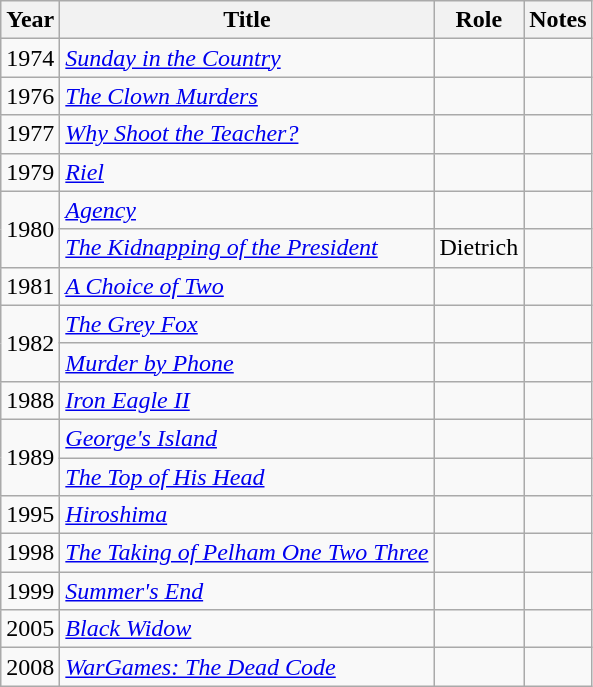<table class="wikitable sortable">
<tr>
<th>Year</th>
<th>Title</th>
<th>Role</th>
<th class="unsortable">Notes</th>
</tr>
<tr>
<td>1974</td>
<td><em><a href='#'>Sunday in the Country</a></em></td>
<td></td>
<td></td>
</tr>
<tr>
<td>1976</td>
<td data-sort-value="Clown Murders, The"><em><a href='#'>The Clown Murders</a></em></td>
<td></td>
<td></td>
</tr>
<tr>
<td>1977</td>
<td><em><a href='#'>Why Shoot the Teacher?</a></em></td>
<td></td>
<td></td>
</tr>
<tr>
<td>1979</td>
<td><em><a href='#'>Riel</a></em></td>
<td></td>
<td></td>
</tr>
<tr>
<td rowspan=2>1980</td>
<td><em><a href='#'>Agency</a></em></td>
<td></td>
<td></td>
</tr>
<tr>
<td data-sort-value="Kidnapping of the President, The"><em><a href='#'>The Kidnapping of the President</a></em></td>
<td>Dietrich</td>
<td></td>
</tr>
<tr>
<td>1981</td>
<td data-sort-value="Choice of Two, A"><em><a href='#'>A Choice of Two</a></em></td>
<td></td>
<td></td>
</tr>
<tr>
<td rowspan=2>1982</td>
<td data-sort-value="Grey Fox, The"><em><a href='#'>The Grey Fox</a></em></td>
<td></td>
<td></td>
</tr>
<tr>
<td><em><a href='#'>Murder by Phone</a></em></td>
<td></td>
<td></td>
</tr>
<tr>
<td>1988</td>
<td><em><a href='#'>Iron Eagle II</a></em></td>
<td></td>
<td></td>
</tr>
<tr>
<td rowspan=2>1989</td>
<td><em><a href='#'>George's Island</a></em></td>
<td></td>
<td></td>
</tr>
<tr>
<td data-sort-value="Top of His Head, The"><em><a href='#'>The Top of His Head</a></em></td>
<td></td>
<td></td>
</tr>
<tr>
<td>1995</td>
<td><em><a href='#'>Hiroshima</a></em></td>
<td></td>
<td></td>
</tr>
<tr>
<td>1998</td>
<td data-sort-value="Taking of Pelham One Two Three, The"><em><a href='#'>The Taking of Pelham One Two Three</a></em></td>
<td></td>
<td></td>
</tr>
<tr>
<td>1999</td>
<td><em><a href='#'>Summer's End</a></em></td>
<td></td>
<td></td>
</tr>
<tr>
<td>2005</td>
<td><em><a href='#'>Black Widow</a></em></td>
<td></td>
<td></td>
</tr>
<tr>
<td>2008</td>
<td><em><a href='#'>WarGames: The Dead Code</a></em></td>
<td></td>
<td></td>
</tr>
</table>
